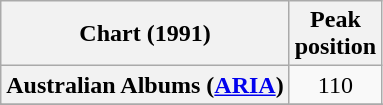<table class="wikitable sortable plainrowheaders">
<tr>
<th>Chart (1991)</th>
<th>Peak<br>position</th>
</tr>
<tr>
<th scope="row">Australian Albums (<a href='#'>ARIA</a>)</th>
<td align="center">110</td>
</tr>
<tr>
</tr>
<tr>
</tr>
<tr>
</tr>
<tr>
</tr>
<tr>
</tr>
</table>
